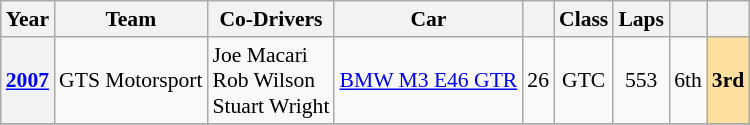<table class="wikitable" style="font-size:90%">
<tr>
<th>Year</th>
<th>Team</th>
<th>Co-Drivers</th>
<th>Car</th>
<th></th>
<th>Class</th>
<th>Laps</th>
<th></th>
<th></th>
</tr>
<tr style="text-align:center;">
<th><a href='#'>2007</a></th>
<td align="left" nowrap> GTS Motorsport</td>
<td align="left" nowrap> Joe Macari<br> Rob Wilson<br> Stuart Wright</td>
<td align="left" nowrap><a href='#'>BMW M3 E46 GTR</a></td>
<td>26</td>
<td>GTC</td>
<td>553</td>
<td>6th</td>
<td style="background:#ffdf9f;"><strong>3rd</strong></td>
</tr>
<tr>
</tr>
</table>
